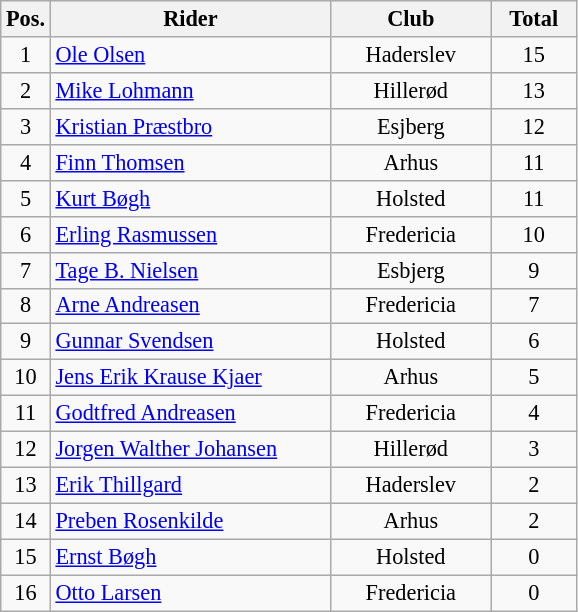<table class=wikitable style="font-size:93%;">
<tr>
<th width=25px>Pos.</th>
<th width=180px>Rider</th>
<th width=100px>Club</th>
<th width=50px>Total</th>
</tr>
<tr align=center>
<td>1</td>
<td align=left><a href='#'>Ole Olsen</a></td>
<td>Haderslev</td>
<td>15</td>
</tr>
<tr align=center>
<td>2</td>
<td align=left><a href='#'>Mike Lohmann</a></td>
<td>Hillerød</td>
<td>13</td>
</tr>
<tr align=center>
<td>3</td>
<td align=left><a href='#'>Kristian Præstbro</a></td>
<td>Esjberg</td>
<td>12</td>
</tr>
<tr align=center>
<td>4</td>
<td align=left><a href='#'>Finn Thomsen</a></td>
<td>Arhus</td>
<td>11</td>
</tr>
<tr align=center>
<td>5</td>
<td align=left><a href='#'>Kurt Bøgh</a></td>
<td>Holsted</td>
<td>11</td>
</tr>
<tr align=center>
<td>6</td>
<td align=left><a href='#'>Erling Rasmussen</a></td>
<td>Fredericia</td>
<td>10</td>
</tr>
<tr align=center>
<td>7</td>
<td align=left><a href='#'>Tage B. Nielsen</a></td>
<td>Esbjerg</td>
<td>9</td>
</tr>
<tr align=center>
<td>8</td>
<td align=left><a href='#'>Arne Andreasen</a></td>
<td>Fredericia</td>
<td>7</td>
</tr>
<tr align=center>
<td>9</td>
<td align=left><a href='#'>Gunnar Svendsen</a></td>
<td>Holsted</td>
<td>6</td>
</tr>
<tr align=center>
<td>10</td>
<td align=left><a href='#'>Jens Erik Krause Kjaer</a></td>
<td>Arhus</td>
<td>5</td>
</tr>
<tr align=center>
<td>11</td>
<td align=left><a href='#'>Godtfred Andreasen</a></td>
<td>Fredericia</td>
<td>4</td>
</tr>
<tr align=center>
<td>12</td>
<td align=left><a href='#'>Jorgen Walther Johansen</a></td>
<td>Hillerød</td>
<td>3</td>
</tr>
<tr align=center>
<td>13</td>
<td align=left><a href='#'>Erik Thillgard</a></td>
<td>Haderslev</td>
<td>2</td>
</tr>
<tr align=center>
<td>14</td>
<td align=left><a href='#'>Preben Rosenkilde</a></td>
<td>Arhus</td>
<td>2</td>
</tr>
<tr align=center>
<td>15</td>
<td align=left><a href='#'>Ernst Bøgh</a></td>
<td>Holsted</td>
<td>0</td>
</tr>
<tr align=center>
<td>16</td>
<td align=left><a href='#'>Otto Larsen</a></td>
<td>Fredericia</td>
<td>0</td>
</tr>
</table>
